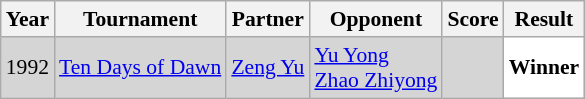<table class="sortable wikitable" style="font-size: 90%;">
<tr>
<th>Year</th>
<th>Tournament</th>
<th>Partner</th>
<th>Opponent</th>
<th>Score</th>
<th>Result</th>
</tr>
<tr style="background:#D5D5D5">
<td align="center">1992</td>
<td align="left"><a href='#'>Ten Days of Dawn</a></td>
<td align="left"> <a href='#'>Zeng Yu</a></td>
<td align="left"> <a href='#'>Yu Yong</a> <br>  <a href='#'>Zhao Zhiyong</a></td>
<td align="left"></td>
<td style="text-align:left; background:white"> <strong>Winner</strong></td>
</tr>
</table>
